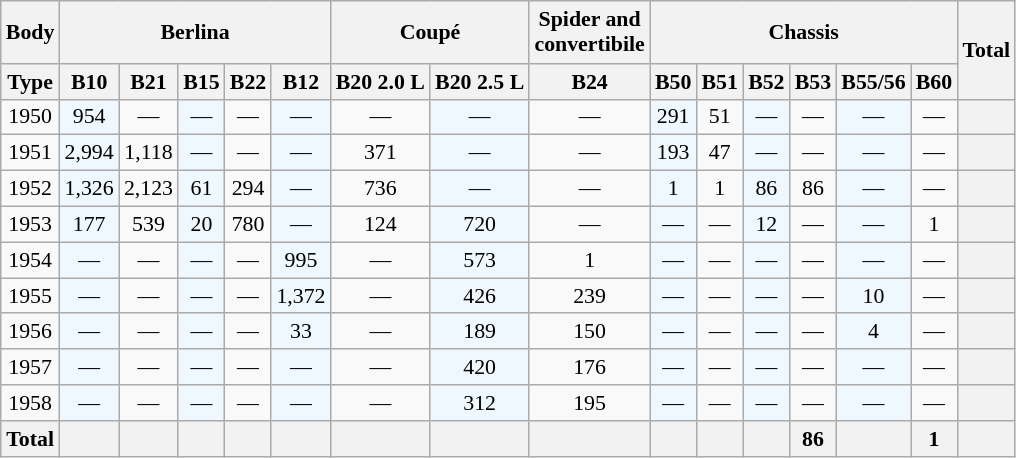<table class="wikitable" style="text-align:center; font-size:91%;">
<tr>
<th>Body</th>
<th colspan=5>Berlina</th>
<th colspan=2>Coupé</th>
<th style="line-height:1.2em;">Spider and<br>convertibile</th>
<th colspan=6>Chassis</th>
<th rowspan=2>Total</th>
</tr>
<tr>
<th>Type</th>
<th>B10</th>
<th>B21</th>
<th>B15</th>
<th>B22</th>
<th>B12</th>
<th>B20 2.0 L</th>
<th>B20 2.5 L</th>
<th>B24</th>
<th>B50</th>
<th>B51</th>
<th>B52</th>
<th>B53</th>
<th>B55/56</th>
<th>B60</th>
</tr>
<tr>
<td>1950</td>
<td style="background:aliceblue;">954</td>
<td>—</td>
<td style="background:aliceblue;">—</td>
<td>—</td>
<td style="background:aliceblue;">—</td>
<td>—</td>
<td style="background:aliceblue;">—</td>
<td>—</td>
<td style="background:aliceblue;">291</td>
<td>51</td>
<td style="background:aliceblue;">—</td>
<td>—</td>
<td style="background:aliceblue;">—</td>
<td>—</td>
<th></th>
</tr>
<tr>
<td>1951</td>
<td style="background:aliceblue;">2,994</td>
<td>1,118</td>
<td style="background:aliceblue;">—</td>
<td>—</td>
<td style="background:aliceblue;">—</td>
<td>371</td>
<td style="background:aliceblue;">—</td>
<td>—</td>
<td style="background:aliceblue;">193</td>
<td>47</td>
<td style="background:aliceblue;">—</td>
<td>—</td>
<td style="background:aliceblue;">—</td>
<td>—</td>
<th></th>
</tr>
<tr>
<td>1952</td>
<td style="background:aliceblue;">1,326</td>
<td>2,123</td>
<td style="background:aliceblue;">61</td>
<td>294</td>
<td style="background:aliceblue;">—</td>
<td>736</td>
<td style="background:aliceblue;">—</td>
<td>—</td>
<td style="background:aliceblue;">1</td>
<td>1</td>
<td style="background:aliceblue;">86</td>
<td>86</td>
<td style="background:aliceblue;">—</td>
<td>—</td>
<th></th>
</tr>
<tr>
<td>1953</td>
<td style="background:aliceblue;">177</td>
<td>539</td>
<td style="background:aliceblue;">20</td>
<td>780</td>
<td style="background:aliceblue;">—</td>
<td>124</td>
<td style="background:aliceblue;">720</td>
<td>—</td>
<td style="background:aliceblue;">—</td>
<td>—</td>
<td style="background:aliceblue;">12</td>
<td>—</td>
<td style="background:aliceblue;">—</td>
<td>1</td>
<th></th>
</tr>
<tr>
<td>1954</td>
<td style="background:aliceblue;">—</td>
<td>—</td>
<td style="background:aliceblue;">—</td>
<td>—</td>
<td style="background:aliceblue;">995</td>
<td>—</td>
<td style="background:aliceblue;">573</td>
<td>1</td>
<td style="background:aliceblue;">—</td>
<td>—</td>
<td style="background:aliceblue;">—</td>
<td>—</td>
<td style="background:aliceblue;">—</td>
<td>—</td>
<th></th>
</tr>
<tr>
<td>1955</td>
<td style="background:aliceblue;">—</td>
<td>—</td>
<td style="background:aliceblue;">—</td>
<td>—</td>
<td style="background:aliceblue;">1,372</td>
<td>—</td>
<td style="background:aliceblue;">426</td>
<td>239</td>
<td style="background:aliceblue;">—</td>
<td>—</td>
<td style="background:aliceblue;">—</td>
<td>—</td>
<td style="background:aliceblue;">10</td>
<td>—</td>
<th></th>
</tr>
<tr>
<td>1956</td>
<td style="background:aliceblue;">—</td>
<td>—</td>
<td style="background:aliceblue;">—</td>
<td>—</td>
<td style="background:aliceblue;">33</td>
<td>—</td>
<td style="background:aliceblue;">189</td>
<td>150</td>
<td style="background:aliceblue;">—</td>
<td>—</td>
<td style="background:aliceblue;">—</td>
<td>—</td>
<td style="background:aliceblue;">4</td>
<td>—</td>
<th></th>
</tr>
<tr>
<td>1957</td>
<td style="background:aliceblue;">—</td>
<td>—</td>
<td style="background:aliceblue;">—</td>
<td>—</td>
<td style="background:aliceblue;">—</td>
<td>—</td>
<td style="background:aliceblue;">420</td>
<td>176</td>
<td style="background:aliceblue;">—</td>
<td>—</td>
<td style="background:aliceblue;">—</td>
<td>—</td>
<td style="background:aliceblue;">—</td>
<td>—</td>
<th></th>
</tr>
<tr>
<td>1958</td>
<td style="background:aliceblue;">—</td>
<td>—</td>
<td style="background:aliceblue;">—</td>
<td>—</td>
<td style="background:aliceblue;">—</td>
<td>—</td>
<td style="background:aliceblue;">312</td>
<td>195</td>
<td style="background:aliceblue;">—</td>
<td>—</td>
<td style="background:aliceblue;">—</td>
<td>—</td>
<td style="background:aliceblue;">—</td>
<td>—</td>
<th></th>
</tr>
<tr>
<th>Total</th>
<th></th>
<th></th>
<th></th>
<th></th>
<th></th>
<th></th>
<th></th>
<th></th>
<th></th>
<th></th>
<th></th>
<th>86</th>
<th></th>
<th>1</th>
<th></th>
</tr>
</table>
